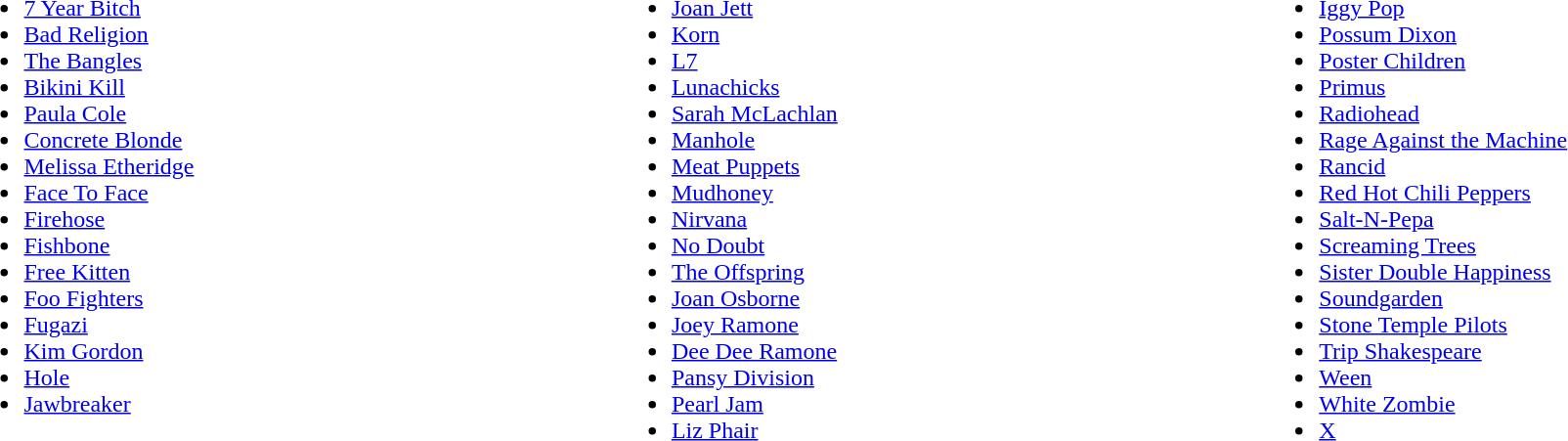<table width="100%">
<tr valign="top">
<td width="35%"><br><ul><li><a href='#'>7 Year Bitch</a></li><li><a href='#'>Bad Religion</a></li><li><a href='#'>The Bangles</a></li><li><a href='#'>Bikini Kill</a></li><li><a href='#'>Paula Cole</a></li><li><a href='#'>Concrete Blonde</a></li><li><a href='#'>Melissa Etheridge</a></li><li><a href='#'>Face To Face</a></li><li><a href='#'>Firehose</a></li><li><a href='#'>Fishbone</a></li><li><a href='#'>Free Kitten</a></li><li><a href='#'>Foo Fighters</a></li><li><a href='#'>Fugazi</a></li><li><a href='#'>Kim Gordon</a></li><li><a href='#'>Hole</a></li><li><a href='#'>Jawbreaker</a></li></ul></td>
<td width="35%"><br><ul><li><a href='#'>Joan Jett</a></li><li><a href='#'>Korn</a></li><li><a href='#'>L7</a></li><li><a href='#'>Lunachicks</a></li><li><a href='#'>Sarah McLachlan</a></li><li><a href='#'>Manhole</a></li><li><a href='#'>Meat Puppets</a></li><li><a href='#'>Mudhoney</a></li><li><a href='#'>Nirvana</a></li><li><a href='#'>No Doubt</a></li><li><a href='#'>The Offspring</a></li><li><a href='#'>Joan Osborne</a></li><li><a href='#'>Joey Ramone</a></li><li><a href='#'>Dee Dee Ramone</a></li><li><a href='#'>Pansy Division</a></li><li><a href='#'>Pearl Jam</a></li><li><a href='#'>Liz Phair</a></li></ul></td>
<td width="35%"><br><ul><li><a href='#'>Iggy Pop</a></li><li><a href='#'>Possum Dixon</a></li><li><a href='#'>Poster Children</a></li><li><a href='#'>Primus</a></li><li><a href='#'>Radiohead</a></li><li><a href='#'>Rage Against the Machine</a></li><li><a href='#'>Rancid</a></li><li><a href='#'>Red Hot Chili Peppers</a></li><li><a href='#'>Salt-N-Pepa</a></li><li><a href='#'>Screaming Trees</a></li><li><a href='#'>Sister Double Happiness</a></li><li><a href='#'>Soundgarden</a></li><li><a href='#'>Stone Temple Pilots</a></li><li><a href='#'>Trip Shakespeare</a></li><li><a href='#'>Ween</a></li><li><a href='#'>White Zombie</a></li><li><a href='#'>X</a></li></ul></td>
</tr>
</table>
